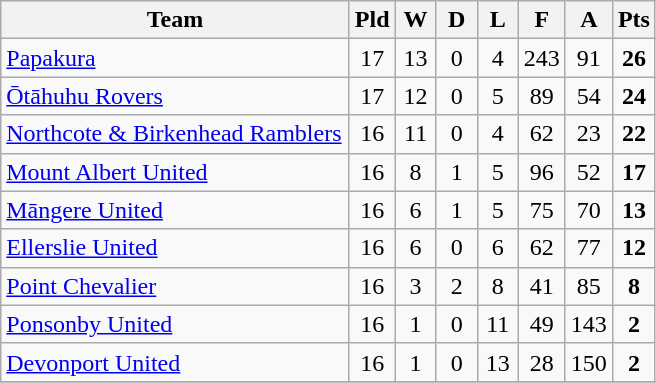<table class="wikitable" style="text-align:center;">
<tr>
<th width=225>Team</th>
<th width=20 abbr="Played">Pld</th>
<th width=20 abbr="Won">W</th>
<th width=20 abbr="Drawn">D</th>
<th width=20 abbr="Lost">L</th>
<th width=20 abbr="For">F</th>
<th width=20 abbr="Against">A</th>
<th width=20 abbr="Points">Pts</th>
</tr>
<tr>
<td style="text-align:left;"><a href='#'>Papakura</a></td>
<td>17</td>
<td>13</td>
<td>0</td>
<td>4</td>
<td>243</td>
<td>91</td>
<td><strong>26</strong></td>
</tr>
<tr>
<td style="text-align:left;"><a href='#'>Ōtāhuhu Rovers</a></td>
<td>17</td>
<td>12</td>
<td>0</td>
<td>5</td>
<td>89</td>
<td>54</td>
<td><strong>24</strong></td>
</tr>
<tr>
<td style="text-align:left;"><a href='#'>Northcote & Birkenhead Ramblers</a></td>
<td>16</td>
<td>11</td>
<td>0</td>
<td>4</td>
<td>62</td>
<td>23</td>
<td><strong>22</strong></td>
</tr>
<tr>
<td style="text-align:left;"><a href='#'>Mount Albert United</a></td>
<td>16</td>
<td>8</td>
<td>1</td>
<td>5</td>
<td>96</td>
<td>52</td>
<td><strong>17</strong></td>
</tr>
<tr>
<td style="text-align:left;"><a href='#'>Māngere United</a></td>
<td>16</td>
<td>6</td>
<td>1</td>
<td>5</td>
<td>75</td>
<td>70</td>
<td><strong>13</strong></td>
</tr>
<tr>
<td style="text-align:left;"><a href='#'>Ellerslie United</a></td>
<td>16</td>
<td>6</td>
<td>0</td>
<td>6</td>
<td>62</td>
<td>77</td>
<td><strong>12</strong></td>
</tr>
<tr>
<td style="text-align:left;"><a href='#'>Point Chevalier</a></td>
<td>16</td>
<td>3</td>
<td>2</td>
<td>8</td>
<td>41</td>
<td>85</td>
<td><strong>8</strong></td>
</tr>
<tr>
<td style="text-align:left;"><a href='#'>Ponsonby United</a></td>
<td>16</td>
<td>1</td>
<td>0</td>
<td>11</td>
<td>49</td>
<td>143</td>
<td><strong>2</strong></td>
</tr>
<tr>
<td style="text-align:left;"><a href='#'>Devonport United</a></td>
<td>16</td>
<td>1</td>
<td>0</td>
<td>13</td>
<td>28</td>
<td>150</td>
<td><strong>2</strong></td>
</tr>
<tr>
</tr>
</table>
